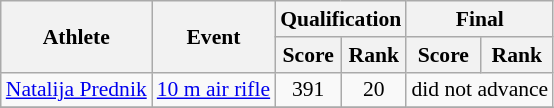<table class="wikitable" style="font-size:90%">
<tr>
<th rowspan="2">Athlete</th>
<th rowspan="2">Event</th>
<th colspan="2">Qualification</th>
<th colspan="2">Final</th>
</tr>
<tr>
<th>Score</th>
<th>Rank</th>
<th>Score</th>
<th>Rank</th>
</tr>
<tr>
<td><a href='#'>Natalija Prednik</a></td>
<td><a href='#'>10 m air rifle</a></td>
<td align="center">391</td>
<td align="center">20</td>
<td colspan="2"  align="center">did not advance</td>
</tr>
<tr>
</tr>
</table>
